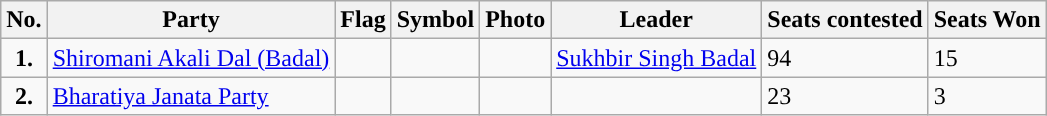<table class="wikitable">
<tr>
<th>No.</th>
<th>Party</th>
<th>Flag</th>
<th>Symbol</th>
<th>Photo</th>
<th>Leader</th>
<th>Seats contested</th>
<th>Seats Won</th>
</tr>
<tr>
<td style="text-align:center; background:"><strong>1.</strong></td>
<td><a href='#'>Shiromani Akali Dal (Badal)</a></td>
<td></td>
<td></td>
<td></td>
<td><a href='#'>Sukhbir Singh Badal</a></td>
<td>94</td>
<td>15</td>
</tr>
<tr>
<td style="text-align:center; background:"><strong>2.</strong></td>
<td><a href='#'>Bharatiya Janata Party</a></td>
<td></td>
<td></td>
<td></td>
<td></td>
<td>23</td>
<td>3</td>
</tr>
</table>
